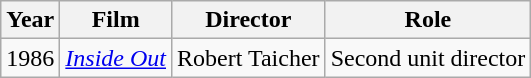<table class="wikitable">
<tr>
<th>Year</th>
<th>Film</th>
<th>Director</th>
<th>Role</th>
</tr>
<tr>
<td>1986</td>
<td><em><a href='#'>Inside Out</a></em></td>
<td>Robert Taicher</td>
<td>Second unit director</td>
</tr>
</table>
